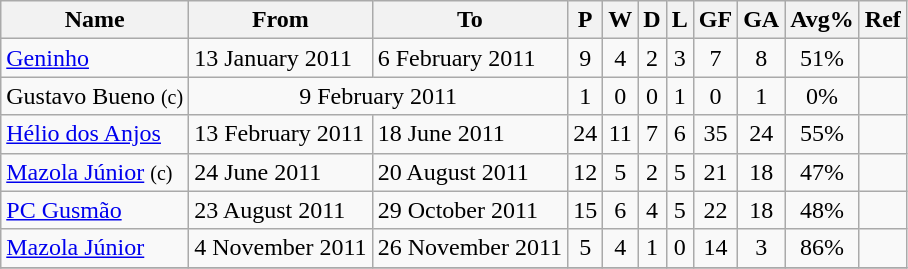<table class="wikitable sortable">
<tr>
<th>Name</th>
<th>From</th>
<th class="unsortable">To</th>
<th>P</th>
<th>W</th>
<th>D</th>
<th>L</th>
<th>GF</th>
<th>GA</th>
<th>Avg%</th>
<th>Ref</th>
</tr>
<tr>
<td align=left> <a href='#'>Geninho</a></td>
<td align=left>13 January 2011</td>
<td align=left>6 February 2011</td>
<td align=center>9</td>
<td align=center>4</td>
<td align=center>2</td>
<td align=center>3</td>
<td align=center>7</td>
<td align=center>8</td>
<td align=center>51%</td>
<td align=center></td>
</tr>
<tr>
<td align=left> Gustavo Bueno <small>(c)</small></td>
<td colspan="2"; align=center>9 February 2011</td>
<td align=center>1</td>
<td align=center>0</td>
<td align=center>0</td>
<td align=center>1</td>
<td align=center>0</td>
<td align=center>1</td>
<td align=center>0%</td>
<td align=center></td>
</tr>
<tr>
<td align=left> <a href='#'>Hélio dos Anjos</a></td>
<td align=left>13 February 2011</td>
<td align=left>18 June 2011</td>
<td align=center>24</td>
<td align=center>11</td>
<td align=center>7</td>
<td align=center>6</td>
<td align=center>35</td>
<td align=center>24</td>
<td align=center>55%</td>
<td align=center></td>
</tr>
<tr>
<td align=left> <a href='#'>Mazola Júnior</a> <small>(c)</small></td>
<td align=left>24 June 2011</td>
<td align=left>20 August 2011</td>
<td align=center>12</td>
<td align=center>5</td>
<td align=center>2</td>
<td align=center>5</td>
<td align=center>21</td>
<td align=center>18</td>
<td align=center>47%</td>
<td align=center></td>
</tr>
<tr>
<td align=left> <a href='#'>PC Gusmão</a></td>
<td align=left>23 August 2011</td>
<td align=left>29 October 2011</td>
<td align=center>15</td>
<td align=center>6</td>
<td align=center>4</td>
<td align=center>5</td>
<td align=center>22</td>
<td align=center>18</td>
<td align=center>48%</td>
<td align=center></td>
</tr>
<tr>
<td align=left> <a href='#'>Mazola Júnior</a></td>
<td align=left>4 November 2011</td>
<td align=left>26 November 2011</td>
<td align=center>5</td>
<td align=center>4</td>
<td align=center>1</td>
<td align=center>0</td>
<td align=center>14</td>
<td align=center>3</td>
<td align=center>86%</td>
<td align=center></td>
</tr>
<tr>
</tr>
</table>
